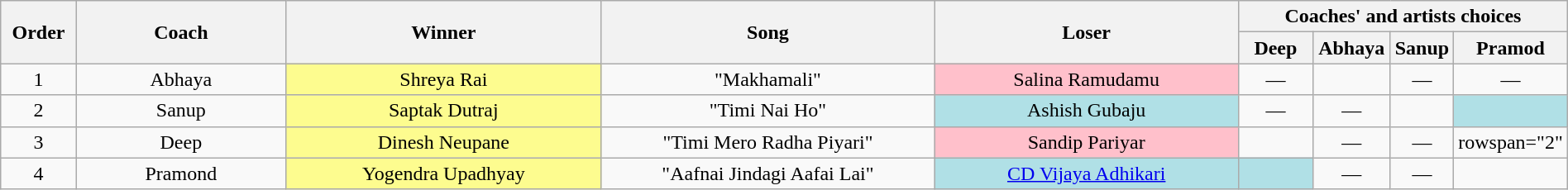<table class="wikitable plainrowheaders" style="text-align:center; width:100%;">
<tr>
<th scope="col" style="width:05%;" rowspan="2">Order</th>
<th scope="col" style="width:15%;" rowspan="2">Coach</th>
<th scope="col" style="width:23%;" rowspan="2">Winner</th>
<th scope="col" style="width:24%;" rowspan="2">Song</th>
<th scope="col" style="width:22%;" rowspan="2">Loser</th>
<th scope="col" style="width:20%;" colspan="4">Coaches' and artists choices</th>
</tr>
<tr>
<th scope="col" style="width:05%;">Deep</th>
<th scope="col" style="width:05%;">Abhaya</th>
<th scope="col" style="width:05%;">Sanup</th>
<th scope="col" style="width:05%;">Pramod</th>
</tr>
<tr>
<td scope="row">1</td>
<td>Abhaya</td>
<td style="background:#fdfc8f;text-align:center;">Shreya Rai</td>
<td>"Makhamali"</td>
<td style="background:pink;text-align:center;">Salina Ramudamu</td>
<td>—</td>
<td></td>
<td>—</td>
<td>—</td>
</tr>
<tr>
<td scope="row">2</td>
<td>Sanup</td>
<td style="background:#fdfc8f;text-align:center;">Saptak Dutraj</td>
<td>"Timi Nai Ho"</td>
<td style="background:#b0e0e6;text-align:center;">Ashish Gubaju</td>
<td>—</td>
<td>—</td>
<td></td>
<td style="background:#b0e0e6;text-align:center;"></td>
</tr>
<tr>
<td scope="row">3</td>
<td>Deep</td>
<td style="background:#fdfc8f;text-align:center;">Dinesh Neupane</td>
<td>"Timi Mero Radha Piyari"</td>
<td style="background:pink;text-align:center;">Sandip Pariyar</td>
<td></td>
<td>—</td>
<td>—</td>
<td>rowspan="2" </td>
</tr>
<tr>
<td scope="row">4</td>
<td>Pramond</td>
<td style="background:#fdfc8f;text-align:center;">Yogendra Upadhyay</td>
<td>"Aafnai Jindagi Aafai Lai"</td>
<td style="background:#b0e0e6;text-align:center;"><a href='#'>CD Vijaya Adhikari</a></td>
<td style="background:#b0e0e6;text-align:center;"></td>
<td>—</td>
<td>—</td>
</tr>
</table>
